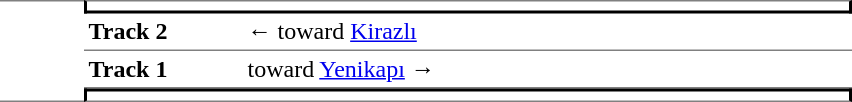<table cellspacing=0 cellpadding=3>
<tr>
<td style="border-top:solid 1px gray;border-bottom:solid 1px gray;vertical-align:top;" width=50 rowspan=4></td>
<td style="border-top:solid 1px gray;border-right:solid 2px black;border-left:solid 2px black;border-bottom:solid 2px black;text-align:center;" colspan=2></td>
</tr>
<tr>
<td style="border-bottom:solid 1px gray;" width=100><strong>Track 2</strong></td>
<td style="border-bottom:solid 1px gray;" width=400>←  toward <a href='#'>Kirazlı</a></td>
</tr>
<tr>
<td style="border-bottom:solid 1px gray;"><strong>Track 1</strong></td>
<td style="border-bottom:solid 1px gray;"> toward <a href='#'>Yenikapı</a> →</td>
</tr>
<tr>
<td style="border-bottom:solid 1px gray;border-top:solid 2px black;border-right:solid 2px black;border-left:solid 2px black;text-align:center;" colspan=2></td>
</tr>
</table>
